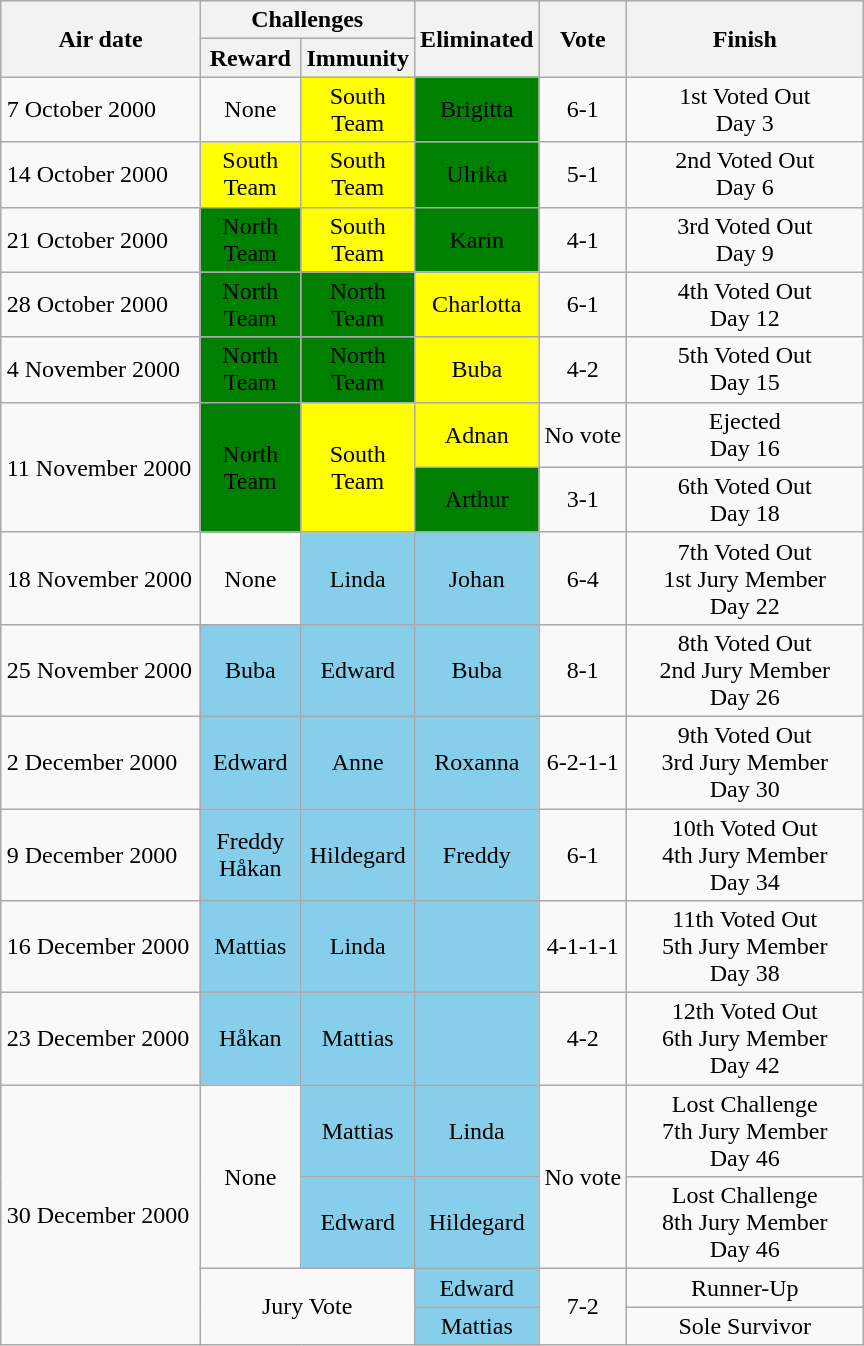<table class="wikitable" style="margin:auto; text-align:center">
<tr>
<th rowspan=2 width="125">Air date</th>
<th colspan=2>Challenges</th>
<th rowspan=2 width="60">Eliminated</th>
<th rowspan=2>Vote</th>
<th rowspan=2 width="150">Finish</th>
</tr>
<tr>
<th width="60">Reward</th>
<th width="60">Immunity</th>
</tr>
<tr>
<td align="left">7 October 2000</td>
<td>None</td>
<td bgcolor="yellow">South Team</td>
<td bgcolor="green">Brigitta</td>
<td>6-1</td>
<td>1st Voted Out<br>Day 3</td>
</tr>
<tr>
<td align="left">14 October 2000</td>
<td bgcolor="yellow">South Team</td>
<td bgcolor="yellow">South Team</td>
<td bgcolor="green">Ulrika</td>
<td>5-1</td>
<td>2nd Voted Out<br>Day 6</td>
</tr>
<tr>
<td align="left">21 October 2000</td>
<td bgcolor="green">North Team</td>
<td bgcolor="yellow">South Team</td>
<td bgcolor="green">Karin</td>
<td>4-1</td>
<td>3rd Voted Out<br>Day 9</td>
</tr>
<tr>
<td align="left">28 October 2000</td>
<td bgcolor="green">North Team</td>
<td bgcolor="green">North Team</td>
<td bgcolor="yellow">Charlotta</td>
<td>6-1</td>
<td>4th Voted Out<br>Day 12</td>
</tr>
<tr>
<td align="left">4 November 2000</td>
<td bgcolor="green">North Team</td>
<td bgcolor="green">North Team</td>
<td bgcolor="yellow">Buba</td>
<td>4-2</td>
<td>5th Voted Out<br>Day 15</td>
</tr>
<tr>
<td align="left" rowspan=2>11 November 2000</td>
<td rowspan=2 bgcolor="green">North Team</td>
<td rowspan=2 bgcolor="yellow">South Team</td>
<td bgcolor="yellow">Adnan</td>
<td>No vote</td>
<td>Ejected<br>Day 16</td>
</tr>
<tr>
<td bgcolor="green">Arthur</td>
<td>3-1</td>
<td>6th Voted Out<br>Day 18</td>
</tr>
<tr>
<td align="left">18 November 2000</td>
<td>None</td>
<td bgcolor="skyblue">Linda</td>
<td bgcolor="skyblue">Johan</td>
<td>6-4</td>
<td>7th Voted Out<br>1st Jury Member<br>Day 22</td>
</tr>
<tr>
<td align="left">25 November 2000</td>
<td bgcolor="skyblue">Buba</td>
<td bgcolor="skyblue">Edward</td>
<td bgcolor="skyblue">Buba</td>
<td>8-1</td>
<td>8th Voted Out<br>2nd Jury Member<br>Day 26</td>
</tr>
<tr>
<td align="left">2 December 2000</td>
<td bgcolor="skyblue">Edward</td>
<td bgcolor="skyblue">Anne</td>
<td bgcolor="skyblue">Roxanna</td>
<td>6-2-1-1</td>
<td>9th Voted Out<br>3rd Jury Member<br>Day 30</td>
</tr>
<tr>
<td align="left">9 December 2000</td>
<td bgcolor="skyblue">Freddy<br>Håkan</td>
<td bgcolor="skyblue">Hildegard</td>
<td bgcolor="skyblue">Freddy</td>
<td>6-1</td>
<td>10th Voted Out<br>4th Jury Member<br>Day 34</td>
</tr>
<tr>
<td align="left">16 December 2000</td>
<td bgcolor="skyblue">Mattias</td>
<td bgcolor="skyblue">Linda</td>
<td bgcolor="skyblue"></td>
<td>4-1-1-1</td>
<td>11th Voted Out<br>5th Jury Member<br>Day 38</td>
</tr>
<tr>
<td align="left">23 December 2000</td>
<td bgcolor="skyblue">Håkan</td>
<td bgcolor="skyblue">Mattias</td>
<td bgcolor="skyblue"></td>
<td>4-2</td>
<td>12th Voted Out<br>6th Jury Member<br>Day 42</td>
</tr>
<tr>
<td rowspan=4 align="left">30 December 2000</td>
<td rowspan=2>None</td>
<td bgcolor="skyblue">Mattias</td>
<td bgcolor="skyblue">Linda</td>
<td rowspan=2>No vote</td>
<td>Lost Challenge<br>7th Jury Member<br>Day 46</td>
</tr>
<tr>
<td bgcolor="skyblue">Edward</td>
<td bgcolor="skyblue">Hildegard</td>
<td>Lost Challenge<br>8th Jury Member<br>Day 46</td>
</tr>
<tr>
<td rowspan=2 colspan=2>Jury Vote</td>
<td bgcolor="skyblue">Edward</td>
<td rowspan=2>7-2</td>
<td>Runner-Up</td>
</tr>
<tr>
<td bgcolor="skyblue">Mattias</td>
<td>Sole Survivor</td>
</tr>
</table>
